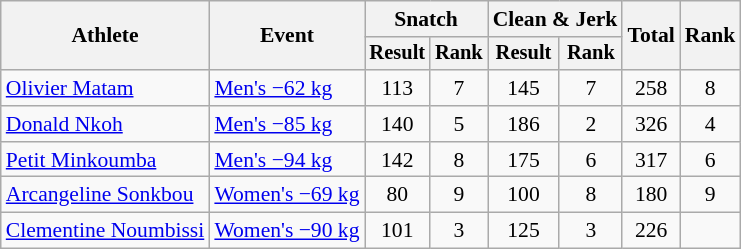<table class="wikitable" style="font-size:90%">
<tr>
<th rowspan=2>Athlete</th>
<th rowspan=2>Event</th>
<th colspan="2">Snatch</th>
<th colspan="2">Clean & Jerk</th>
<th rowspan="2">Total</th>
<th rowspan="2">Rank</th>
</tr>
<tr style="font-size:95%">
<th>Result</th>
<th>Rank</th>
<th>Result</th>
<th>Rank</th>
</tr>
<tr align=center>
<td align=left><a href='#'>Olivier Matam</a></td>
<td align=left><a href='#'>Men's −62 kg</a></td>
<td>113</td>
<td>7</td>
<td>145</td>
<td>7</td>
<td>258</td>
<td>8</td>
</tr>
<tr align=center>
<td align=left><a href='#'>Donald Nkoh</a></td>
<td align=left><a href='#'>Men's −85 kg</a></td>
<td>140</td>
<td>5</td>
<td>186</td>
<td>2</td>
<td>326</td>
<td>4</td>
</tr>
<tr align=center>
<td align=left><a href='#'>Petit Minkoumba</a></td>
<td align=left><a href='#'>Men's −94 kg</a></td>
<td>142</td>
<td>8</td>
<td>175</td>
<td>6</td>
<td>317</td>
<td>6</td>
</tr>
<tr align=center>
<td align=left><a href='#'>Arcangeline Sonkbou</a></td>
<td align=left><a href='#'>Women's −69 kg</a></td>
<td>80</td>
<td>9</td>
<td>100</td>
<td>8</td>
<td>180</td>
<td>9</td>
</tr>
<tr align=center>
<td align=left><a href='#'>Clementine Noumbissi</a></td>
<td align=left><a href='#'>Women's −90 kg</a></td>
<td>101</td>
<td>3</td>
<td>125</td>
<td>3</td>
<td>226</td>
<td></td>
</tr>
</table>
